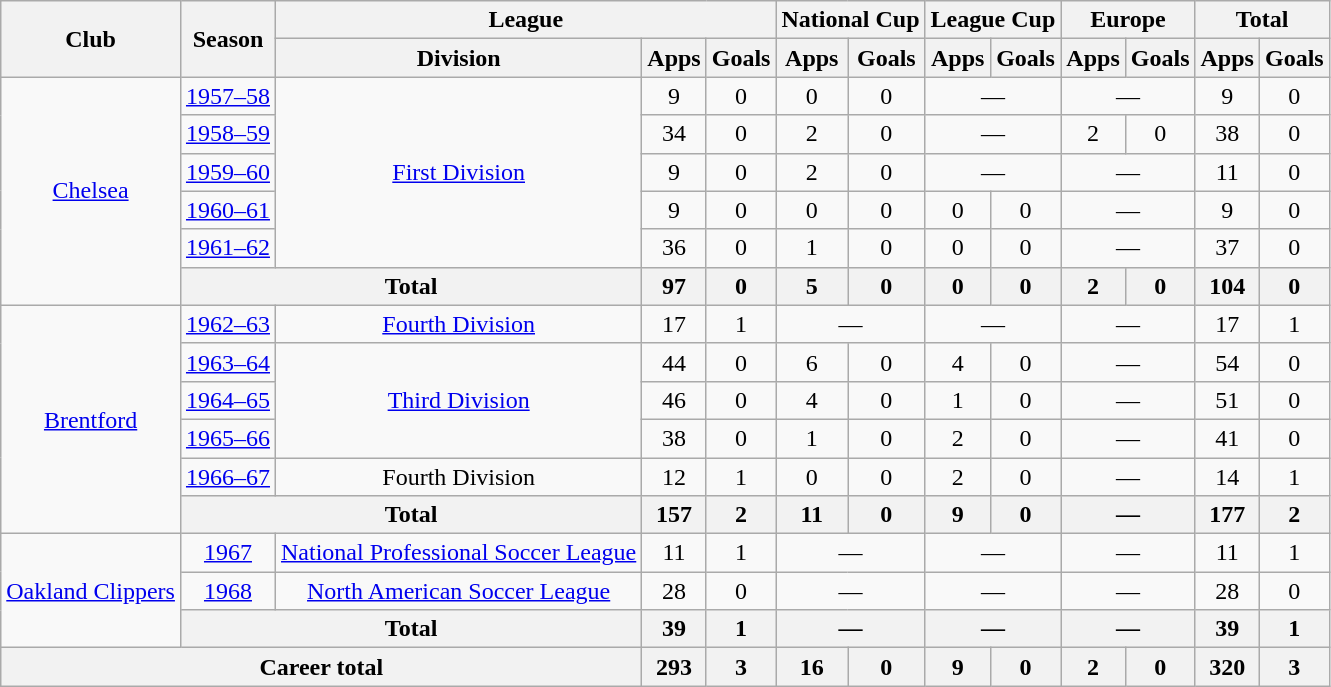<table class="wikitable" style="text-align: center;">
<tr>
<th rowspan="2">Club</th>
<th rowspan="2">Season</th>
<th colspan="3">League</th>
<th colspan="2">National Cup</th>
<th colspan="2">League Cup</th>
<th colspan="2">Europe</th>
<th colspan="2">Total</th>
</tr>
<tr>
<th>Division</th>
<th>Apps</th>
<th>Goals</th>
<th>Apps</th>
<th>Goals</th>
<th>Apps</th>
<th>Goals</th>
<th>Apps</th>
<th>Goals</th>
<th>Apps</th>
<th>Goals</th>
</tr>
<tr>
<td rowspan="6"><a href='#'>Chelsea</a></td>
<td><a href='#'>1957–58</a></td>
<td rowspan="5"><a href='#'>First Division</a></td>
<td>9</td>
<td>0</td>
<td>0</td>
<td>0</td>
<td colspan="2">—</td>
<td colspan="2">—</td>
<td>9</td>
<td>0</td>
</tr>
<tr>
<td><a href='#'>1958–59</a></td>
<td>34</td>
<td>0</td>
<td>2</td>
<td>0</td>
<td colspan="2">—</td>
<td>2</td>
<td>0</td>
<td>38</td>
<td>0</td>
</tr>
<tr>
<td><a href='#'>1959–60</a></td>
<td>9</td>
<td>0</td>
<td>2</td>
<td>0</td>
<td colspan="2">—</td>
<td colspan="2">—</td>
<td>11</td>
<td>0</td>
</tr>
<tr>
<td><a href='#'>1960–61</a></td>
<td>9</td>
<td>0</td>
<td>0</td>
<td>0</td>
<td>0</td>
<td>0</td>
<td colspan="2">—</td>
<td>9</td>
<td>0</td>
</tr>
<tr>
<td><a href='#'>1961–62</a></td>
<td>36</td>
<td>0</td>
<td>1</td>
<td>0</td>
<td>0</td>
<td>0</td>
<td colspan="2">—</td>
<td>37</td>
<td>0</td>
</tr>
<tr>
<th colspan="2">Total</th>
<th>97</th>
<th>0</th>
<th>5</th>
<th>0</th>
<th>0</th>
<th>0</th>
<th>2</th>
<th>0</th>
<th>104</th>
<th>0</th>
</tr>
<tr>
<td rowspan="6"><a href='#'>Brentford</a></td>
<td><a href='#'>1962–63</a></td>
<td><a href='#'>Fourth Division</a></td>
<td>17</td>
<td>1</td>
<td colspan="2">—</td>
<td colspan="2">—</td>
<td colspan="2">—</td>
<td>17</td>
<td>1</td>
</tr>
<tr>
<td><a href='#'>1963–64</a></td>
<td rowspan="3"><a href='#'>Third Division</a></td>
<td>44</td>
<td>0</td>
<td>6</td>
<td>0</td>
<td>4</td>
<td>0</td>
<td colspan="2">—</td>
<td>54</td>
<td>0</td>
</tr>
<tr>
<td><a href='#'>1964–65</a></td>
<td>46</td>
<td>0</td>
<td>4</td>
<td>0</td>
<td>1</td>
<td>0</td>
<td colspan="2">—</td>
<td>51</td>
<td>0</td>
</tr>
<tr>
<td><a href='#'>1965–66</a></td>
<td>38</td>
<td>0</td>
<td>1</td>
<td>0</td>
<td>2</td>
<td>0</td>
<td colspan="2">—</td>
<td>41</td>
<td>0</td>
</tr>
<tr>
<td><a href='#'>1966–67</a></td>
<td>Fourth Division</td>
<td>12</td>
<td>1</td>
<td>0</td>
<td>0</td>
<td>2</td>
<td>0</td>
<td colspan="2">—</td>
<td>14</td>
<td>1</td>
</tr>
<tr>
<th colspan="2">Total</th>
<th>157</th>
<th>2</th>
<th>11</th>
<th>0</th>
<th>9</th>
<th>0</th>
<th colspan="2">—</th>
<th>177</th>
<th>2</th>
</tr>
<tr>
<td rowspan="3"><a href='#'>Oakland Clippers</a></td>
<td><a href='#'>1967</a></td>
<td><a href='#'>National Professional Soccer League</a></td>
<td>11</td>
<td>1</td>
<td colspan="2">—</td>
<td colspan="2">—</td>
<td colspan="2">—</td>
<td>11</td>
<td>1</td>
</tr>
<tr>
<td><a href='#'>1968</a></td>
<td><a href='#'>North American Soccer League</a></td>
<td>28</td>
<td>0</td>
<td colspan="2">—</td>
<td colspan="2">—</td>
<td colspan="2">—</td>
<td>28</td>
<td>0</td>
</tr>
<tr>
<th colspan="2">Total</th>
<th>39</th>
<th>1</th>
<th colspan="2">—</th>
<th colspan="2">—</th>
<th colspan="2">—</th>
<th>39</th>
<th>1</th>
</tr>
<tr>
<th colspan="3">Career total</th>
<th>293</th>
<th>3</th>
<th>16</th>
<th>0</th>
<th>9</th>
<th>0</th>
<th>2</th>
<th>0</th>
<th>320</th>
<th>3</th>
</tr>
</table>
